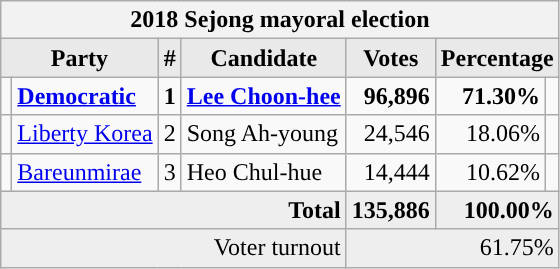<table class="wikitable">
<tr>
<th colspan="7">2018 Sejong mayoral election</th>
</tr>
<tr>
<th style="background-color:#E9E9E9" colspan=2>Party</th>
<th style="background-color:#E9E9E9">#</th>
<th style="background-color:#E9E9E9">Candidate</th>
<th style="background-color:#E9E9E9">Votes</th>
<th style="background-color:#E9E9E9" colspan=2>Percentage</th>
</tr>
<tr style="font-weight:bold">
<td></td>
<td align=left><a href='#'>Democratic</a></td>
<td align=center>1</td>
<td align=left><a href='#'>Lee Choon-hee</a></td>
<td align=right>96,896</td>
<td align=right>71.30%</td>
<td align=right></td>
</tr>
<tr>
<td></td>
<td align=left><a href='#'>Liberty Korea</a></td>
<td align=center>2</td>
<td align=left>Song Ah-young</td>
<td align=right>24,546</td>
<td align=right>18.06%</td>
<td align=right></td>
</tr>
<tr>
<td></td>
<td align=left><a href='#'>Bareunmirae</a></td>
<td align=center>3</td>
<td align=left>Heo Chul-hue</td>
<td align=right>14,444</td>
<td align=right>10.62%</td>
<td align=right></td>
</tr>
<tr bgcolor="#EEEEEE" style="font-weight:bold">
<td colspan="4" align=right>Total</td>
<td align=right>135,886</td>
<td align=right colspan=2>100.00%</td>
</tr>
<tr bgcolor="#EEEEEE">
<td colspan="4" align="right">Voter turnout</td>
<td colspan="3" align="right">61.75%</td>
</tr>
</table>
